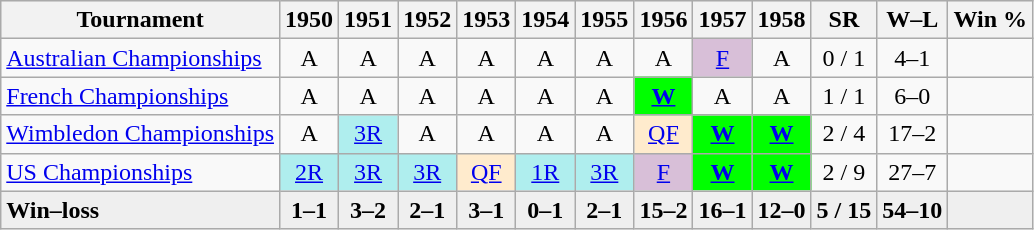<table class="wikitable" style=text-align:center>
<tr style="background:#efefef;">
<th>Tournament</th>
<th>1950</th>
<th>1951</th>
<th>1952</th>
<th>1953</th>
<th>1954</th>
<th>1955</th>
<th>1956</th>
<th>1957</th>
<th>1958</th>
<th>SR</th>
<th>W–L</th>
<th>Win %</th>
</tr>
<tr>
<td align=left><a href='#'>Australian Championships</a></td>
<td>A</td>
<td>A</td>
<td>A</td>
<td>A</td>
<td>A</td>
<td>A</td>
<td>A</td>
<td style="background:thistle;"><a href='#'>F</a></td>
<td>A</td>
<td>0 / 1</td>
<td>4–1</td>
<td></td>
</tr>
<tr>
<td align=left><a href='#'>French Championships</a></td>
<td>A</td>
<td>A</td>
<td>A</td>
<td>A</td>
<td>A</td>
<td>A</td>
<td style="background:#0f0;"><strong><a href='#'>W</a></strong></td>
<td>A</td>
<td>A</td>
<td>1 / 1</td>
<td>6–0</td>
<td></td>
</tr>
<tr>
<td align=left><a href='#'>Wimbledon Championships</a></td>
<td>A</td>
<td style="background:#afeeee;"><a href='#'>3R</a></td>
<td>A</td>
<td>A</td>
<td>A</td>
<td>A</td>
<td style="text-align:center; background:#ffebcd;"><a href='#'>QF</a></td>
<td style="text-align:center; background:#0f0;"><strong><a href='#'>W</a></strong></td>
<td style="text-align:center; background:#0f0;"><strong><a href='#'>W</a></strong></td>
<td>2 / 4</td>
<td>17–2</td>
<td></td>
</tr>
<tr>
<td align=left><a href='#'>US Championships</a></td>
<td style=background:#afeeee;"><a href='#'>2R</a></td>
<td style=background:#afeeee;"><a href='#'>3R</a></td>
<td style=background:#afeeee;"><a href='#'>3R</a></td>
<td style=background:#ffebcd;"><a href='#'>QF</a></td>
<td style=background:#afeeee;"><a href='#'>1R</a></td>
<td style=background:#afeeee;"><a href='#'>3R</a></td>
<td style=background:thistle;"><a href='#'>F</a></td>
<td style=background:#0f0;"><strong><a href='#'>W</a></strong></td>
<td style=background:#0f0;"><strong><a href='#'>W</a></strong></td>
<td>2 / 9</td>
<td>27–7</td>
<td></td>
</tr>
<tr style="font-weight:bold; background:#efefef;">
<td style=text-align:left>Win–loss</td>
<td>1–1 </td>
<td>3–2 </td>
<td>2–1 </td>
<td>3–1 </td>
<td>0–1 </td>
<td>2–1 </td>
<td>15–2 </td>
<td>16–1 </td>
<td>12–0 </td>
<td>5 / 15</td>
<td>54–10</td>
<td></td>
</tr>
</table>
